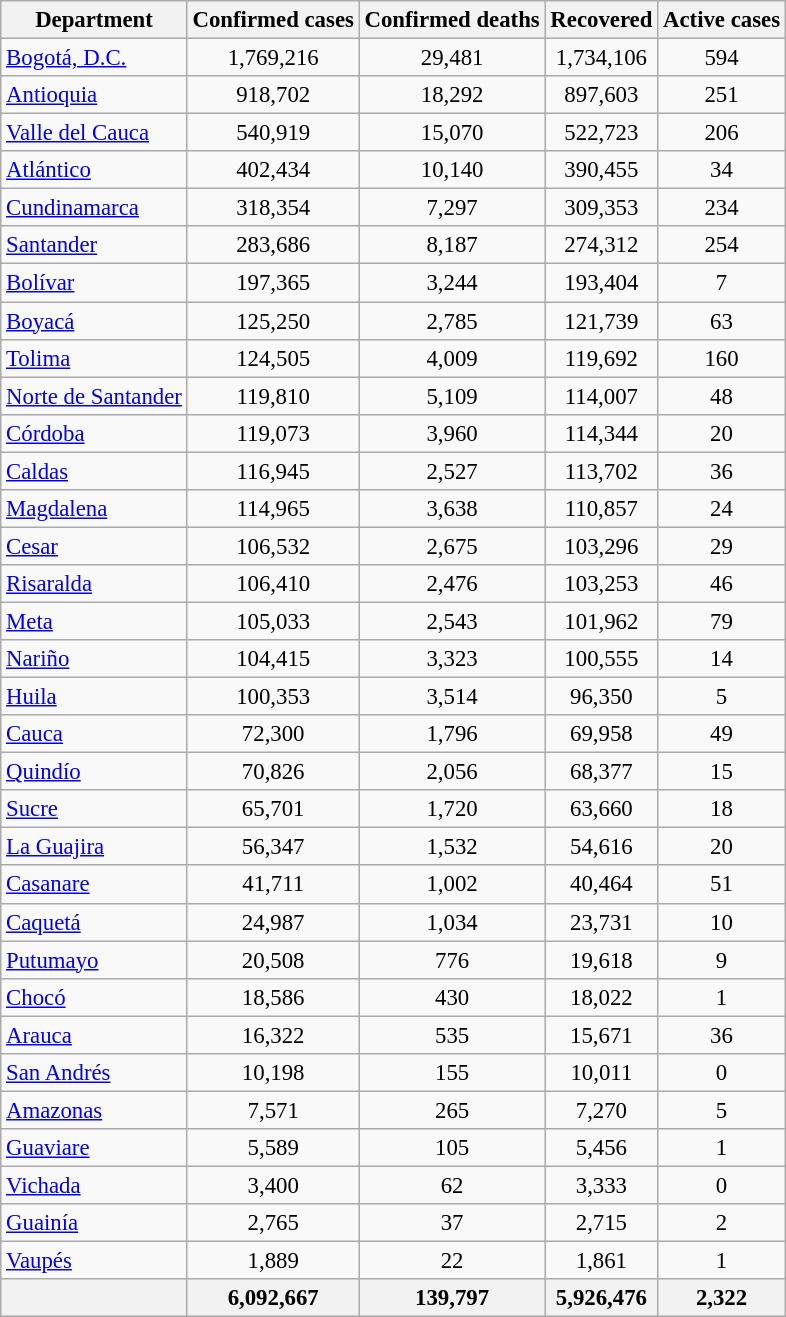<table class="wikitable sortable" style="text-align: center; font-size: 95%;">
<tr>
<th>Department</th>
<th>Confirmed cases</th>
<th>Confirmed deaths</th>
<th>Recovered</th>
<th>Active cases</th>
</tr>
<tr>
<td style="text-align: left;"> <a href='#'>Bogotá, D.C.</a></td>
<td>1,769,216</td>
<td>29,481</td>
<td>1,734,106</td>
<td>594</td>
</tr>
<tr>
<td style="text-align: left;"> <a href='#'>Antioquia</a></td>
<td>918,702</td>
<td>18,292</td>
<td>897,603</td>
<td>251</td>
</tr>
<tr>
<td style="text-align: left;"> <a href='#'>Valle del Cauca</a></td>
<td>540,919</td>
<td>15,070</td>
<td>522,723</td>
<td>206</td>
</tr>
<tr>
<td style="text-align: left;"> <a href='#'>Atlántico</a></td>
<td>402,434</td>
<td>10,140</td>
<td>390,455</td>
<td>34</td>
</tr>
<tr>
<td style="text-align: left;"> <a href='#'>Cundinamarca</a></td>
<td>318,354</td>
<td>7,297</td>
<td>309,353</td>
<td>234</td>
</tr>
<tr>
<td style="text-align: left;"> <a href='#'>Santander</a></td>
<td>283,686</td>
<td>8,187</td>
<td>274,312</td>
<td>254</td>
</tr>
<tr>
<td style="text-align: left;"> <a href='#'>Bolívar</a></td>
<td>197,365</td>
<td>3,244</td>
<td>193,404</td>
<td>7</td>
</tr>
<tr>
<td style="text-align: left;"> <a href='#'>Boyacá</a></td>
<td>125,250</td>
<td>2,785</td>
<td>121,739</td>
<td>63</td>
</tr>
<tr>
<td style="text-align: left;"> <a href='#'>Tolima</a></td>
<td>124,505</td>
<td>4,009</td>
<td>119,692</td>
<td>160</td>
</tr>
<tr>
<td style="text-align: left;"> <a href='#'>Norte de Santander</a></td>
<td>119,810</td>
<td>5,109</td>
<td>114,007</td>
<td>48</td>
</tr>
<tr>
<td style="text-align: left;"> <a href='#'>Córdoba</a></td>
<td>119,073</td>
<td>3,960</td>
<td>114,344</td>
<td>20</td>
</tr>
<tr>
<td style="text-align: left;"> <a href='#'>Caldas</a></td>
<td>116,945</td>
<td>2,527</td>
<td>113,702</td>
<td>36</td>
</tr>
<tr>
<td style="text-align: left;"> <a href='#'>Magdalena</a></td>
<td>114,965</td>
<td>3,638</td>
<td>110,857</td>
<td>24</td>
</tr>
<tr>
<td style="text-align: left;"> <a href='#'>Cesar</a></td>
<td>106,532</td>
<td>2,675</td>
<td>103,296</td>
<td>29</td>
</tr>
<tr>
<td style="text-align: left;"> <a href='#'>Risaralda</a></td>
<td>106,410</td>
<td>2,476</td>
<td>103,253</td>
<td>46</td>
</tr>
<tr>
<td style="text-align: left;"> <a href='#'>Meta</a></td>
<td>105,033</td>
<td>2,543</td>
<td>101,962</td>
<td>79</td>
</tr>
<tr>
<td style="text-align: left;"> <a href='#'>Nariño</a></td>
<td>104,415</td>
<td>3,323</td>
<td>100,555</td>
<td>14</td>
</tr>
<tr>
<td style="text-align: left;"> <a href='#'>Huila</a></td>
<td>100,353</td>
<td>3,514</td>
<td>96,350</td>
<td>5</td>
</tr>
<tr>
<td style="text-align: left;"> <a href='#'>Cauca</a></td>
<td>72,300</td>
<td>1,796</td>
<td>69,958</td>
<td>49</td>
</tr>
<tr>
<td style="text-align: left;"> <a href='#'>Quindío</a></td>
<td>70,826</td>
<td>2,056</td>
<td>68,377</td>
<td>15</td>
</tr>
<tr>
<td style="text-align: left;"> <a href='#'>Sucre</a></td>
<td>65,701</td>
<td>1,720</td>
<td>63,660</td>
<td>18</td>
</tr>
<tr>
<td style="text-align: left;"> <a href='#'>La Guajira</a></td>
<td>56,347</td>
<td>1,532</td>
<td>54,616</td>
<td>20</td>
</tr>
<tr>
<td style="text-align: left;"> <a href='#'>Casanare</a></td>
<td>41,711</td>
<td>1,002</td>
<td>40,464</td>
<td>51</td>
</tr>
<tr>
<td style="text-align: left;"> <a href='#'>Caquetá</a></td>
<td>24,987</td>
<td>1,034</td>
<td>23,731</td>
<td>10</td>
</tr>
<tr>
<td style="text-align: left;"> <a href='#'>Putumayo</a></td>
<td>20,508</td>
<td>776</td>
<td>19,618</td>
<td>9</td>
</tr>
<tr>
<td style="text-align: left;"> <a href='#'>Chocó</a></td>
<td>18,586</td>
<td>430</td>
<td>18,022</td>
<td>1</td>
</tr>
<tr>
<td style="text-align: left;"> <a href='#'>Arauca</a></td>
<td>16,322</td>
<td>535</td>
<td>15,671</td>
<td>36</td>
</tr>
<tr>
<td style="text-align: left;"> <a href='#'>San Andrés</a></td>
<td>10,198</td>
<td>155</td>
<td>10,011</td>
<td>0</td>
</tr>
<tr>
<td style="text-align: left;"> <a href='#'>Amazonas</a></td>
<td>7,571</td>
<td>265</td>
<td>7,270</td>
<td>5</td>
</tr>
<tr>
<td style="text-align: left;"> <a href='#'>Guaviare</a></td>
<td>5,589</td>
<td>105</td>
<td>5,456</td>
<td>1</td>
</tr>
<tr>
<td style="text-align: left;"> <a href='#'>Vichada</a></td>
<td>3,400</td>
<td>62</td>
<td>3,333</td>
<td>0</td>
</tr>
<tr>
<td style="text-align: left;"> <a href='#'>Guainía</a></td>
<td>2,765</td>
<td>37</td>
<td>2,715</td>
<td>2</td>
</tr>
<tr>
<td style="text-align: left;"> <a href='#'>Vaupés</a></td>
<td>1,889</td>
<td>22</td>
<td>1,861</td>
<td>1</td>
</tr>
<tr>
<th style="text-align: left;"></th>
<th>6,092,667</th>
<th>139,797</th>
<th>5,926,476</th>
<th>2,322</th>
</tr>
</table>
